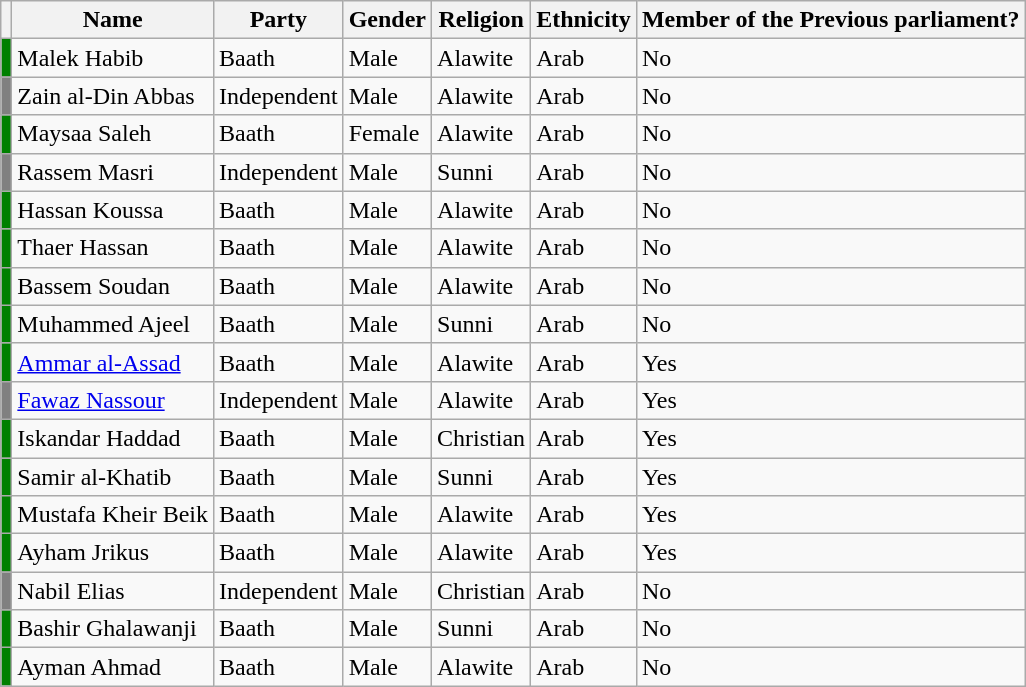<table class="wikitable sortable">
<tr>
<th></th>
<th>Name</th>
<th>Party</th>
<th>Gender</th>
<th>Religion</th>
<th>Ethnicity</th>
<th>Member of the Previous parliament?</th>
</tr>
<tr>
<td bgcolor="green"></td>
<td>Malek Habib</td>
<td>Baath</td>
<td>Male</td>
<td>Alawite</td>
<td>Arab</td>
<td>No</td>
</tr>
<tr>
<td bgcolor="grey"></td>
<td>Zain al-Din Abbas</td>
<td>Independent</td>
<td>Male</td>
<td>Alawite</td>
<td>Arab</td>
<td>No</td>
</tr>
<tr>
<td bgcolor="green"></td>
<td>Maysaa Saleh</td>
<td>Baath</td>
<td>Female</td>
<td>Alawite</td>
<td>Arab</td>
<td>No</td>
</tr>
<tr>
<td bgcolor="grey"></td>
<td>Rassem Masri</td>
<td>Independent</td>
<td>Male</td>
<td>Sunni</td>
<td>Arab</td>
<td>No</td>
</tr>
<tr>
<td bgcolor="green"></td>
<td>Hassan Koussa</td>
<td>Baath</td>
<td>Male</td>
<td>Alawite</td>
<td>Arab</td>
<td>No</td>
</tr>
<tr>
<td bgcolor="green"></td>
<td>Thaer Hassan</td>
<td>Baath</td>
<td>Male</td>
<td>Alawite</td>
<td>Arab</td>
<td>No</td>
</tr>
<tr>
<td bgcolor="green"></td>
<td>Bassem Soudan</td>
<td>Baath</td>
<td>Male</td>
<td>Alawite</td>
<td>Arab</td>
<td>No</td>
</tr>
<tr>
<td bgcolor="green"></td>
<td>Muhammed Ajeel</td>
<td>Baath</td>
<td>Male</td>
<td>Sunni</td>
<td>Arab</td>
<td>No</td>
</tr>
<tr>
<td bgcolor="green"></td>
<td><a href='#'>Ammar al-Assad</a></td>
<td>Baath</td>
<td>Male</td>
<td>Alawite</td>
<td>Arab</td>
<td>Yes</td>
</tr>
<tr>
<td bgcolor="grey"></td>
<td><a href='#'>Fawaz Nassour</a></td>
<td>Independent</td>
<td>Male</td>
<td>Alawite</td>
<td>Arab</td>
<td>Yes</td>
</tr>
<tr>
<td bgcolor="green"></td>
<td>Iskandar Haddad</td>
<td>Baath</td>
<td>Male</td>
<td>Christian</td>
<td>Arab</td>
<td>Yes</td>
</tr>
<tr>
<td bgcolor="green"></td>
<td>Samir al-Khatib</td>
<td>Baath</td>
<td>Male</td>
<td>Sunni</td>
<td>Arab</td>
<td>Yes</td>
</tr>
<tr>
<td bgcolor="green"></td>
<td>Mustafa Kheir Beik</td>
<td>Baath</td>
<td>Male</td>
<td>Alawite</td>
<td>Arab</td>
<td>Yes</td>
</tr>
<tr>
<td bgcolor="green"></td>
<td>Ayham Jrikus</td>
<td>Baath</td>
<td>Male</td>
<td>Alawite</td>
<td>Arab</td>
<td>Yes</td>
</tr>
<tr>
<td bgcolor="grey"></td>
<td>Nabil Elias</td>
<td>Independent</td>
<td>Male</td>
<td>Christian</td>
<td>Arab</td>
<td>No</td>
</tr>
<tr>
<td bgcolor="green"></td>
<td>Bashir Ghalawanji</td>
<td>Baath</td>
<td>Male</td>
<td>Sunni</td>
<td>Arab</td>
<td>No</td>
</tr>
<tr>
<td bgcolor="green"></td>
<td>Ayman Ahmad</td>
<td>Baath</td>
<td>Male</td>
<td>Alawite</td>
<td>Arab</td>
<td>No</td>
</tr>
</table>
